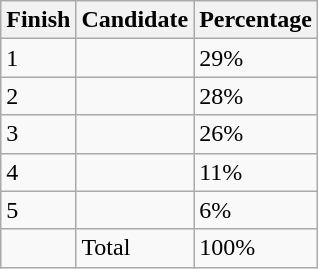<table class="wikitable sortable">
<tr>
<th>Finish</th>
<th>Candidate</th>
<th>Percentage</th>
</tr>
<tr>
<td>1</td>
<td></td>
<td>29%</td>
</tr>
<tr>
<td>2</td>
<td></td>
<td>28%</td>
</tr>
<tr>
<td>3</td>
<td></td>
<td>26%</td>
</tr>
<tr>
<td>4</td>
<td></td>
<td>11%</td>
</tr>
<tr>
<td>5</td>
<td></td>
<td>6%</td>
</tr>
<tr>
<td></td>
<td>Total</td>
<td>100%</td>
</tr>
</table>
